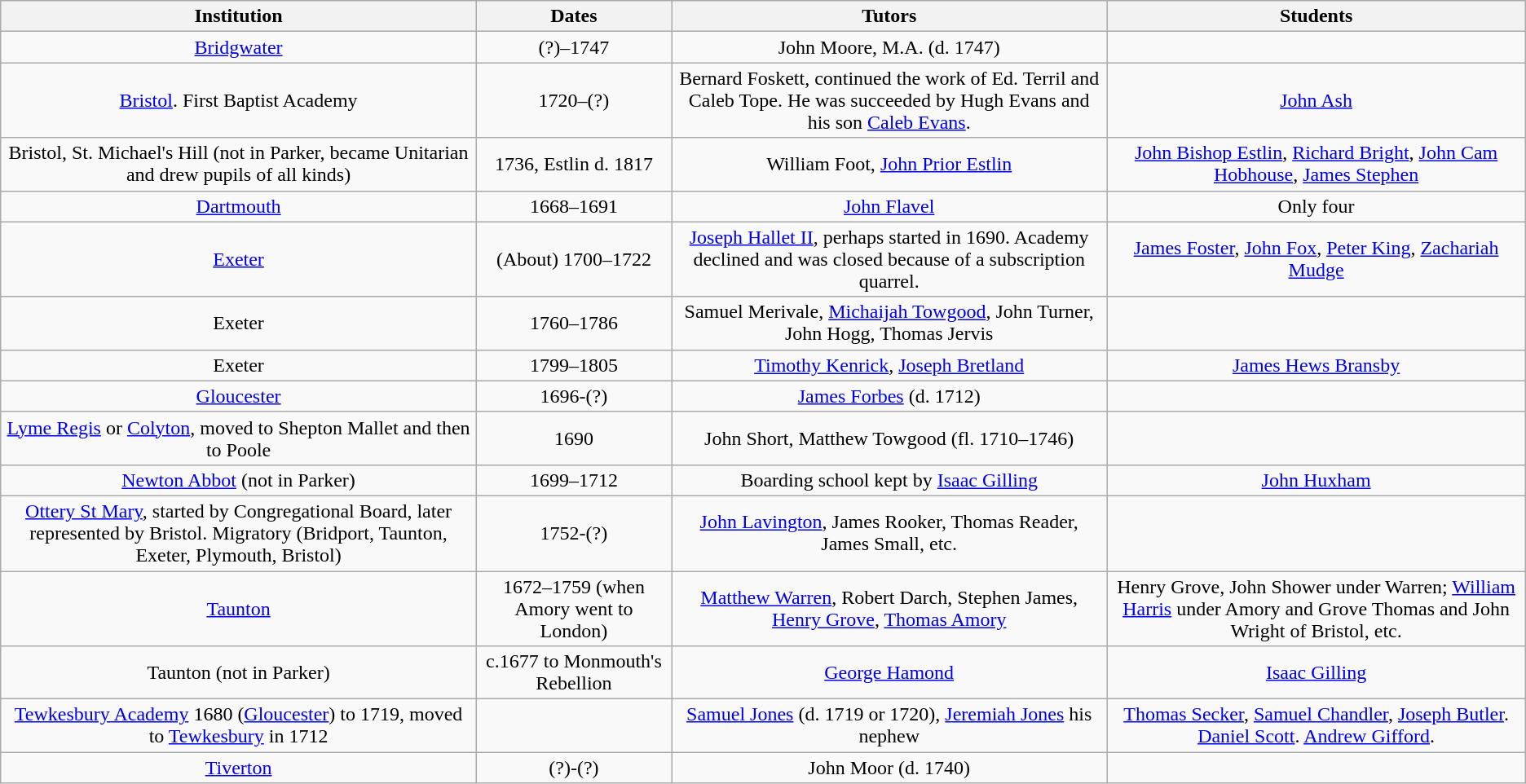<table class="wikitable plainrowheaders" style="text-align:center;" border="1">
<tr>
<th>Institution</th>
<th>Dates</th>
<th>Tutors</th>
<th>Students</th>
</tr>
<tr>
<td><a href='#'>Bridgwater</a></td>
<td>(?)–1747</td>
<td>John Moore, M.A. (d. 1747)</td>
<td></td>
</tr>
<tr>
<td><a href='#'>Bristol</a>. First Baptist Academy</td>
<td>1720–(?)</td>
<td>Bernard Foskett, continued the work of Ed. Terril and Caleb Tope. He was succeeded by Hugh Evans and his son <a href='#'>Caleb Evans</a>.</td>
<td><a href='#'>John Ash</a></td>
</tr>
<tr>
<td>Bristol, St. Michael's Hill (not in Parker, became Unitarian and drew pupils of all kinds)</td>
<td>1736, Estlin d. 1817</td>
<td>William Foot, <a href='#'>John Prior Estlin</a></td>
<td><a href='#'>John Bishop Estlin</a>, <a href='#'>Richard Bright</a>, <a href='#'>John Cam Hobhouse</a>, <a href='#'>James Stephen</a></td>
</tr>
<tr>
<td><a href='#'>Dartmouth</a></td>
<td>1668–1691</td>
<td><a href='#'>John Flavel</a></td>
<td>Only four</td>
</tr>
<tr>
<td><a href='#'>Exeter</a></td>
<td>(About) 1700–1722</td>
<td><a href='#'>Joseph Hallet II</a>, perhaps started in 1690. Academy declined and was closed because of a subscription quarrel.</td>
<td><a href='#'>James Foster</a>, <a href='#'>John Fox</a>, <a href='#'>Peter King</a>, <a href='#'>Zachariah Mudge</a></td>
</tr>
<tr>
<td>Exeter</td>
<td>1760–1786</td>
<td>Samuel Merivale, <a href='#'>Michaijah Towgood</a>, John Turner, John Hogg, Thomas Jervis</td>
<td></td>
</tr>
<tr>
<td>Exeter</td>
<td>1799–1805</td>
<td><a href='#'>Timothy Kenrick</a>, <a href='#'>Joseph Bretland</a></td>
<td><a href='#'>James Hews Bransby</a></td>
</tr>
<tr>
<td><a href='#'>Gloucester</a></td>
<td>1696-(?)</td>
<td><a href='#'>James Forbes</a> (d. 1712)</td>
<td></td>
</tr>
<tr>
<td><a href='#'>Lyme Regis</a> or <a href='#'>Colyton</a>, moved to Shepton Mallet and then to Poole</td>
<td>1690</td>
<td>John Short, Matthew Towgood (fl. 1710–1746)</td>
<td></td>
</tr>
<tr>
<td><a href='#'>Newton Abbot</a> (not in Parker)</td>
<td>1699–1712</td>
<td>Boarding school kept by <a href='#'>Isaac Gilling</a></td>
<td><a href='#'>John Huxham</a></td>
</tr>
<tr>
<td><a href='#'>Ottery St Mary</a>, started by Congregational Board, later represented by Bristol. Migratory (Bridport, Taunton, Exeter, Plymouth, Bristol)</td>
<td>1752-(?)</td>
<td><a href='#'>John Lavington</a>, James Rooker, Thomas Reader, James Small, etc.</td>
<td></td>
</tr>
<tr>
<td><a href='#'>Taunton</a></td>
<td>1672–1759 (when Amory went to London)</td>
<td><a href='#'>Matthew Warren</a>, Robert Darch, Stephen James, <a href='#'>Henry Grove</a>, <a href='#'>Thomas Amory</a></td>
<td>Henry Grove, John Shower under Warren; <a href='#'>William Harris</a> under Amory and Grove Thomas and John Wright of Bristol, etc.</td>
</tr>
<tr>
<td>Taunton (not in Parker)</td>
<td>c.1677 to Monmouth's Rebellion</td>
<td><a href='#'>George Hamond</a></td>
<td><a href='#'>Isaac Gilling</a></td>
</tr>
<tr>
<td><a href='#'>Tewkesbury Academy</a> 1680 (<a href='#'>Gloucester</a>) to 1719, moved to <a href='#'>Tewkesbury</a> in 1712</td>
<td></td>
<td><a href='#'>Samuel Jones</a> (d. 1719 or 1720), <a href='#'>Jeremiah Jones</a> his nephew</td>
<td><a href='#'>Thomas Secker</a>, <a href='#'>Samuel Chandler</a>, <a href='#'>Joseph Butler</a>. <a href='#'>Daniel Scott</a>. <a href='#'>Andrew Gifford</a>.</td>
</tr>
<tr>
<td><a href='#'>Tiverton</a></td>
<td>(?)-(?)</td>
<td>John Moor (d. 1740)</td>
<td></td>
</tr>
</table>
